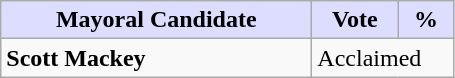<table class="wikitable">
<tr>
<th style="background:#ddf; width:200px;">Mayoral Candidate</th>
<th style="background:#ddf; width:50px;">Vote</th>
<th style="background:#ddf; width:30px;">%</th>
</tr>
<tr>
<td><strong>Scott Mackey</strong></td>
<td colspan="2">Acclaimed</td>
</tr>
</table>
